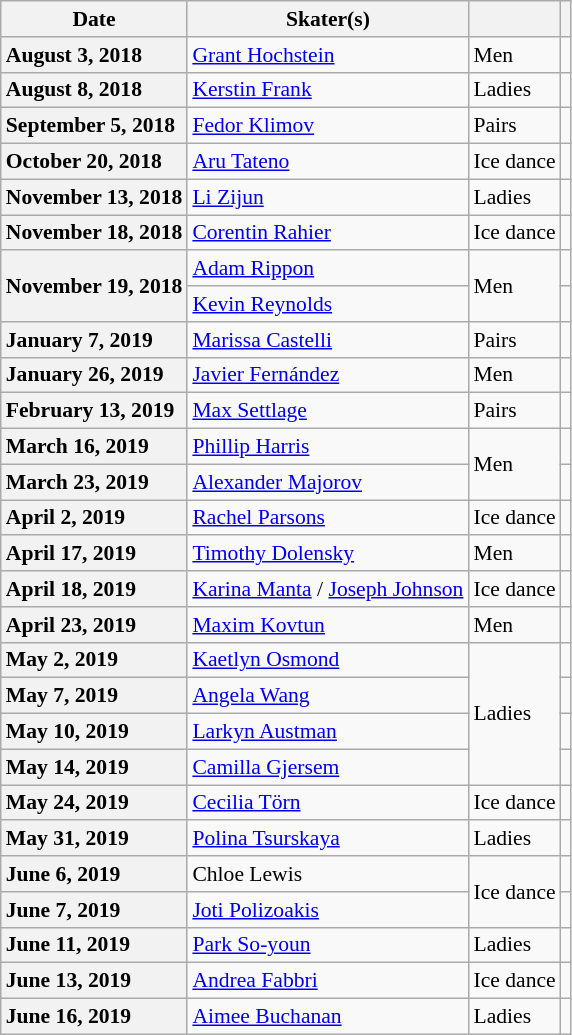<table class="wikitable unsortable" style="text-align:left; font-size:90%">
<tr>
<th scope="col">Date</th>
<th scope="col">Skater(s)</th>
<th scope="col"></th>
<th scope="col"></th>
</tr>
<tr>
<th scope="row" style="text-align:left">August 3, 2018</th>
<td> <a href='#'>Grant Hochstein</a></td>
<td>Men</td>
<td></td>
</tr>
<tr>
<th scope="row" style="text-align:left">August 8, 2018</th>
<td> <a href='#'>Kerstin Frank</a></td>
<td>Ladies</td>
<td></td>
</tr>
<tr>
<th scope="row" style="text-align:left">September 5, 2018</th>
<td> <a href='#'>Fedor Klimov</a></td>
<td>Pairs</td>
<td></td>
</tr>
<tr>
<th scope="row" style="text-align:left">October 20, 2018</th>
<td> <a href='#'>Aru Tateno</a></td>
<td>Ice dance</td>
<td></td>
</tr>
<tr>
<th scope="row" style="text-align:left">November 13, 2018</th>
<td> <a href='#'>Li Zijun</a></td>
<td>Ladies</td>
<td></td>
</tr>
<tr>
<th scope="row" style="text-align:left">November 18, 2018</th>
<td> <a href='#'>Corentin Rahier</a></td>
<td>Ice dance</td>
<td></td>
</tr>
<tr>
<th scope="row" style="text-align:left" rowspan="2">November 19, 2018</th>
<td> <a href='#'>Adam Rippon</a></td>
<td rowspan="2">Men</td>
<td></td>
</tr>
<tr>
<td> <a href='#'>Kevin Reynolds</a></td>
<td></td>
</tr>
<tr>
<th scope="row" style="text-align:left">January 7, 2019</th>
<td> <a href='#'>Marissa Castelli</a></td>
<td>Pairs</td>
<td></td>
</tr>
<tr>
<th scope="row" style="text-align:left">January 26, 2019</th>
<td> <a href='#'>Javier Fernández</a></td>
<td>Men</td>
<td></td>
</tr>
<tr>
<th scope="row" style="text-align:left">February 13, 2019</th>
<td> <a href='#'>Max Settlage</a></td>
<td>Pairs</td>
<td></td>
</tr>
<tr>
<th scope="row" style="text-align:left">March 16, 2019</th>
<td> <a href='#'>Phillip Harris</a></td>
<td rowspan="2">Men</td>
<td></td>
</tr>
<tr>
<th scope="row" style="text-align:left">March 23, 2019</th>
<td> <a href='#'>Alexander Majorov</a></td>
<td></td>
</tr>
<tr>
<th scope="row" style="text-align:left">April 2, 2019</th>
<td> <a href='#'>Rachel Parsons</a></td>
<td>Ice dance</td>
<td></td>
</tr>
<tr>
<th scope="row" style="text-align:left">April 17, 2019</th>
<td> <a href='#'>Timothy Dolensky</a></td>
<td>Men</td>
<td></td>
</tr>
<tr>
<th scope="row" style="text-align:left">April 18, 2019</th>
<td> <a href='#'>Karina Manta</a> / <a href='#'>Joseph Johnson</a></td>
<td>Ice dance</td>
<td></td>
</tr>
<tr>
<th scope="row" style="text-align:left">April 23, 2019</th>
<td> <a href='#'>Maxim Kovtun</a></td>
<td>Men</td>
<td></td>
</tr>
<tr>
<th scope="row" style="text-align:left">May 2, 2019</th>
<td> <a href='#'>Kaetlyn Osmond</a></td>
<td rowspan="4">Ladies</td>
<td></td>
</tr>
<tr>
<th scope="row" style="text-align:left">May 7, 2019</th>
<td> <a href='#'>Angela Wang</a></td>
<td></td>
</tr>
<tr>
<th scope="row" style="text-align:left">May 10, 2019</th>
<td> <a href='#'>Larkyn Austman</a></td>
<td></td>
</tr>
<tr>
<th scope="row" style="text-align:left">May 14, 2019</th>
<td> <a href='#'>Camilla Gjersem</a></td>
<td></td>
</tr>
<tr>
<th scope="row" style="text-align:left">May 24, 2019</th>
<td> <a href='#'>Cecilia Törn</a></td>
<td>Ice dance</td>
<td></td>
</tr>
<tr>
<th scope="row" style="text-align:left">May 31, 2019</th>
<td> <a href='#'>Polina Tsurskaya</a></td>
<td>Ladies</td>
<td></td>
</tr>
<tr>
<th scope="row" style="text-align:left">June 6, 2019</th>
<td> Chloe Lewis</td>
<td rowspan="2">Ice dance</td>
<td></td>
</tr>
<tr>
<th scope="row" style="text-align:left">June 7, 2019</th>
<td> <a href='#'>Joti Polizoakis</a></td>
<td></td>
</tr>
<tr>
<th scope="row" style="text-align:left">June 11, 2019</th>
<td> <a href='#'>Park So-youn</a></td>
<td>Ladies</td>
<td></td>
</tr>
<tr>
<th scope="row" style="text-align:left">June 13, 2019</th>
<td> <a href='#'>Andrea Fabbri</a></td>
<td>Ice dance</td>
<td></td>
</tr>
<tr>
<th scope="row" style="text-align:left">June 16, 2019</th>
<td> <a href='#'>Aimee Buchanan</a></td>
<td>Ladies</td>
<td></td>
</tr>
</table>
